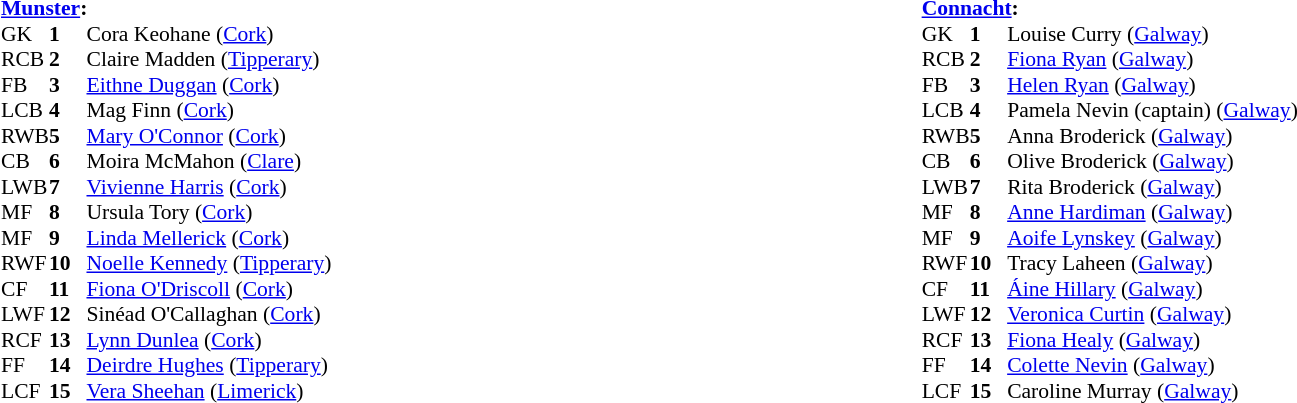<table width="100%">
<tr>
<td valign="top"></td>
<td valign="top" width="50%"><br><table style="font-size: 90%" cellspacing="0" cellpadding="0" align=center>
<tr>
<td colspan="4"><strong><a href='#'>Munster</a>:</strong></td>
</tr>
<tr>
<th width="25"></th>
<th width="25"></th>
</tr>
<tr>
<td>GK</td>
<td><strong>1</strong></td>
<td>Cora Keohane (<a href='#'>Cork</a>)</td>
</tr>
<tr>
<td>RCB</td>
<td><strong>2</strong></td>
<td>Claire Madden (<a href='#'>Tipperary</a>)</td>
</tr>
<tr>
<td>FB</td>
<td><strong>3</strong></td>
<td><a href='#'>Eithne Duggan</a> (<a href='#'>Cork</a>)</td>
</tr>
<tr>
<td>LCB</td>
<td><strong>4</strong></td>
<td>Mag Finn (<a href='#'>Cork</a>)</td>
</tr>
<tr>
<td>RWB</td>
<td><strong>5</strong></td>
<td><a href='#'>Mary O'Connor</a> (<a href='#'>Cork</a>)</td>
</tr>
<tr>
<td>CB</td>
<td><strong>6</strong></td>
<td>Moira McMahon (<a href='#'>Clare</a>)</td>
</tr>
<tr>
<td>LWB</td>
<td><strong>7</strong></td>
<td><a href='#'>Vivienne Harris</a> (<a href='#'>Cork</a>)</td>
</tr>
<tr>
<td>MF</td>
<td><strong>8</strong></td>
<td>Ursula Tory (<a href='#'>Cork</a>)</td>
</tr>
<tr>
<td>MF</td>
<td><strong>9</strong></td>
<td><a href='#'>Linda Mellerick</a> (<a href='#'>Cork</a>)</td>
</tr>
<tr>
<td>RWF</td>
<td><strong>10</strong></td>
<td><a href='#'>Noelle Kennedy</a> (<a href='#'>Tipperary</a>)</td>
</tr>
<tr>
<td>CF</td>
<td><strong>11</strong></td>
<td><a href='#'>Fiona O'Driscoll</a> (<a href='#'>Cork</a>)</td>
</tr>
<tr>
<td>LWF</td>
<td><strong>12</strong></td>
<td>Sinéad O'Callaghan (<a href='#'>Cork</a>)</td>
</tr>
<tr>
<td>RCF</td>
<td><strong>13</strong></td>
<td><a href='#'>Lynn Dunlea</a> (<a href='#'>Cork</a>)</td>
</tr>
<tr>
<td>FF</td>
<td><strong>14</strong></td>
<td><a href='#'>Deirdre Hughes</a> (<a href='#'>Tipperary</a>)</td>
</tr>
<tr>
<td>LCF</td>
<td><strong>15</strong></td>
<td><a href='#'>Vera Sheehan</a> (<a href='#'>Limerick</a>)</td>
</tr>
<tr>
</tr>
</table>
</td>
<td valign="top" width="50%"><br><table style="font-size: 90%" cellspacing="0" cellpadding="0" align=center>
<tr>
<td colspan="4"><strong><a href='#'>Connacht</a>:</strong></td>
</tr>
<tr>
<th width="25"></th>
<th width="25"></th>
</tr>
<tr>
<td>GK</td>
<td><strong>1</strong></td>
<td>Louise Curry (<a href='#'>Galway</a>)</td>
</tr>
<tr>
<td>RCB</td>
<td><strong>2</strong></td>
<td><a href='#'>Fiona Ryan</a> (<a href='#'>Galway</a>)</td>
</tr>
<tr>
<td>FB</td>
<td><strong>3</strong></td>
<td><a href='#'>Helen Ryan</a> (<a href='#'>Galway</a>)</td>
</tr>
<tr>
<td>LCB</td>
<td><strong>4</strong></td>
<td>Pamela Nevin (captain) (<a href='#'>Galway</a>)</td>
</tr>
<tr>
<td>RWB</td>
<td><strong>5</strong></td>
<td>Anna Broderick (<a href='#'>Galway</a>)</td>
</tr>
<tr>
<td>CB</td>
<td><strong>6</strong></td>
<td>Olive Broderick (<a href='#'>Galway</a>)</td>
</tr>
<tr>
<td>LWB</td>
<td><strong>7</strong></td>
<td>Rita Broderick (<a href='#'>Galway</a>)</td>
</tr>
<tr>
<td>MF</td>
<td><strong>8</strong></td>
<td><a href='#'>Anne Hardiman</a> (<a href='#'>Galway</a>)</td>
</tr>
<tr>
<td>MF</td>
<td><strong>9</strong></td>
<td><a href='#'>Aoife Lynskey</a> (<a href='#'>Galway</a>)</td>
</tr>
<tr>
<td>RWF</td>
<td><strong>10</strong></td>
<td>Tracy Laheen (<a href='#'>Galway</a>)</td>
</tr>
<tr>
<td>CF</td>
<td><strong>11</strong></td>
<td><a href='#'>Áine Hillary</a> (<a href='#'>Galway</a>)</td>
</tr>
<tr>
<td>LWF</td>
<td><strong>12</strong></td>
<td><a href='#'>Veronica Curtin</a> (<a href='#'>Galway</a>)</td>
</tr>
<tr>
<td>RCF</td>
<td><strong>13</strong></td>
<td><a href='#'>Fiona Healy</a> (<a href='#'>Galway</a>)</td>
</tr>
<tr>
<td>FF</td>
<td><strong>14</strong></td>
<td><a href='#'>Colette Nevin</a> (<a href='#'>Galway</a>)</td>
</tr>
<tr>
<td>LCF</td>
<td><strong>15</strong></td>
<td>Caroline Murray (<a href='#'>Galway</a>)</td>
</tr>
<tr>
</tr>
</table>
</td>
</tr>
</table>
